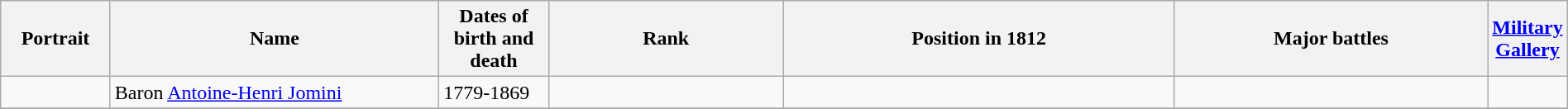<table width=100% class="wikitable">
<tr>
<th width=7%>Portrait</th>
<th width=21%>Name</th>
<th width=7%>Dates of birth and death</th>
<th width=15%>Rank</th>
<th width=25%>Position in 1812</th>
<th width=20%>Major battles</th>
<th width=5%><a href='#'>Military Gallery</a></th>
</tr>
<tr>
<td></td>
<td>Baron <a href='#'>Antoine-Henri Jomini</a></td>
<td>1779-1869</td>
<td></td>
<td></td>
<td></td>
<td></td>
</tr>
<tr>
</tr>
</table>
